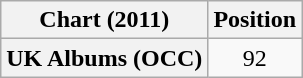<table class="wikitable sortable plainrowheaders" style="text-align:center;">
<tr>
<th>Chart (2011)</th>
<th>Position</th>
</tr>
<tr>
<th scope="row">UK Albums (OCC)</th>
<td>92</td>
</tr>
</table>
